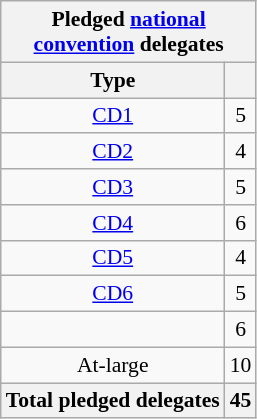<table class="wikitable sortable" style="font-size:90%;text-align:center;float:none;padding:5px;">
<tr>
<th colspan="2">Pledged <a href='#'>national<br>convention</a> delegates</th>
</tr>
<tr>
<th>Type</th>
<th></th>
</tr>
<tr>
<td><a href='#'>CD1</a></td>
<td>5</td>
</tr>
<tr>
<td><a href='#'>CD2</a></td>
<td>4</td>
</tr>
<tr>
<td><a href='#'>CD3</a></td>
<td>5</td>
</tr>
<tr>
<td><a href='#'>CD4</a></td>
<td>6</td>
</tr>
<tr>
<td><a href='#'>CD5</a></td>
<td>4</td>
</tr>
<tr>
<td><a href='#'>CD6</a></td>
<td>5</td>
</tr>
<tr>
<td></td>
<td>6</td>
</tr>
<tr>
<td>At-large</td>
<td>10</td>
</tr>
<tr>
<th>Total pledged delegates</th>
<th>45</th>
</tr>
</table>
